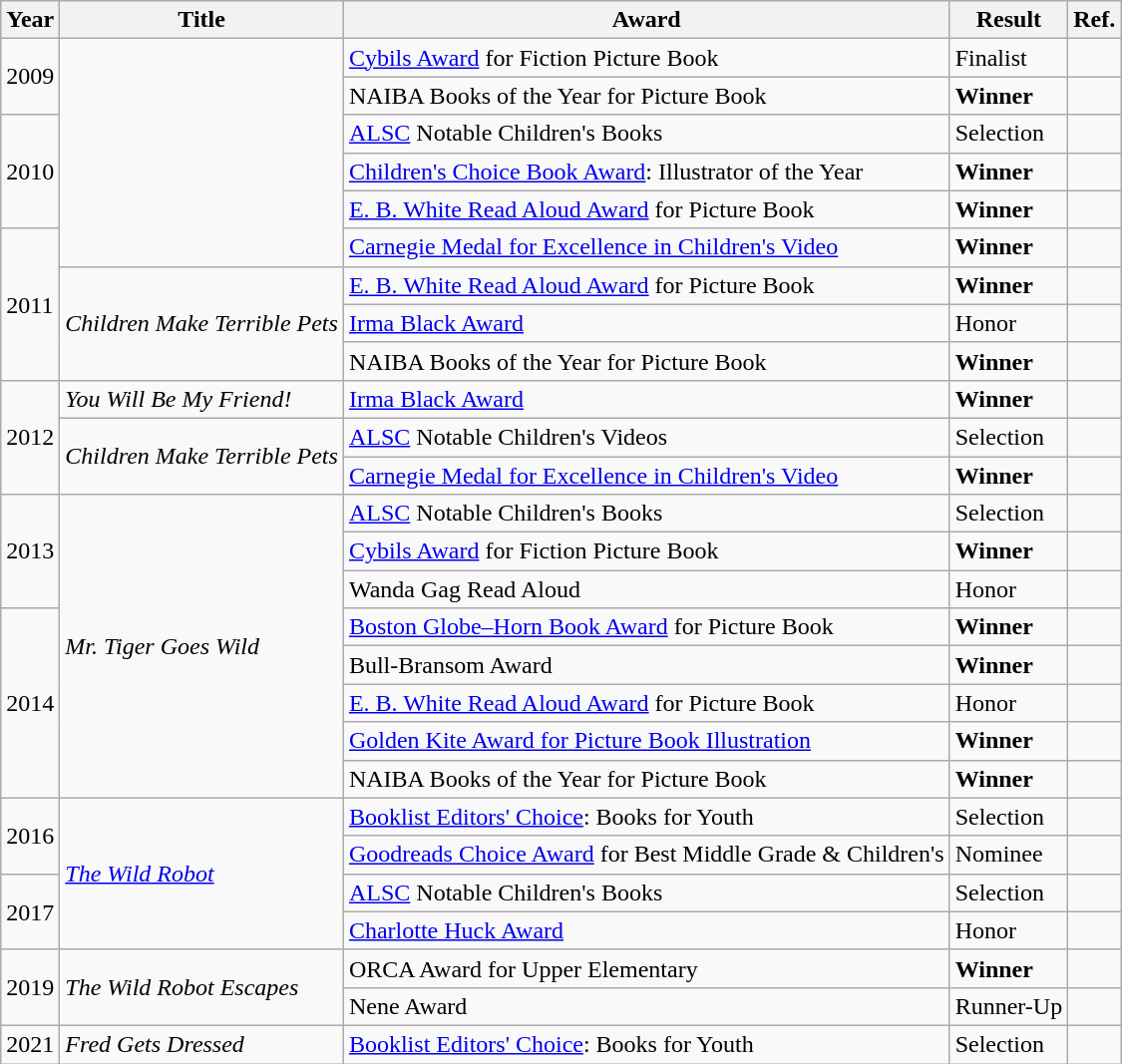<table class="wikitable sortable mw-collapsible">
<tr>
<th>Year</th>
<th>Title</th>
<th>Award</th>
<th>Result</th>
<th>Ref.</th>
</tr>
<tr>
<td rowspan="2">2009</td>
<td rowspan="6"></td>
<td><a href='#'>Cybils Award</a> for Fiction Picture Book</td>
<td>Finalist</td>
<td></td>
</tr>
<tr>
<td>NAIBA Books of the Year for Picture Book</td>
<td><strong>Winner</strong></td>
<td></td>
</tr>
<tr>
<td rowspan="3">2010</td>
<td><a href='#'>ALSC</a> Notable Children's Books</td>
<td>Selection</td>
<td></td>
</tr>
<tr>
<td><a href='#'>Children's Choice Book Award</a>: Illustrator of the Year</td>
<td><strong>Winner</strong></td>
<td></td>
</tr>
<tr>
<td><a href='#'>E. B. White Read Aloud Award</a> for Picture Book</td>
<td><strong>Winner</strong></td>
<td></td>
</tr>
<tr>
<td rowspan="4">2011</td>
<td><a href='#'>Carnegie Medal for Excellence in Children's Video</a></td>
<td><strong>Winner</strong></td>
<td></td>
</tr>
<tr>
<td rowspan="3"><em>Children Make Terrible Pets</em></td>
<td><a href='#'>E. B. White Read Aloud Award</a> for Picture Book</td>
<td><strong>Winner</strong></td>
<td></td>
</tr>
<tr>
<td><a href='#'>Irma Black Award</a></td>
<td>Honor</td>
<td></td>
</tr>
<tr>
<td>NAIBA Books of the Year for Picture Book</td>
<td><strong>Winner</strong></td>
<td></td>
</tr>
<tr>
<td rowspan="3">2012</td>
<td><em>You Will Be My Friend!</em></td>
<td><a href='#'>Irma Black Award</a></td>
<td><strong>Winner</strong></td>
<td></td>
</tr>
<tr>
<td rowspan="2"><em>Children Make Terrible Pets</em></td>
<td><a href='#'>ALSC</a> Notable Children's Videos</td>
<td>Selection</td>
<td></td>
</tr>
<tr>
<td><a href='#'>Carnegie Medal for Excellence in Children's Video</a></td>
<td><strong>Winner</strong></td>
<td></td>
</tr>
<tr>
<td rowspan="3">2013</td>
<td rowspan="8"><em>Mr. Tiger Goes Wild</em></td>
<td><a href='#'>ALSC</a> Notable Children's Books</td>
<td>Selection</td>
<td></td>
</tr>
<tr>
<td><a href='#'>Cybils Award</a> for Fiction Picture Book</td>
<td><strong>Winner</strong></td>
<td></td>
</tr>
<tr>
<td>Wanda Gag Read Aloud</td>
<td>Honor</td>
<td></td>
</tr>
<tr>
<td rowspan="5">2014</td>
<td><a href='#'>Boston Globe–Horn Book Award</a> for Picture Book</td>
<td><strong>Winner</strong></td>
<td></td>
</tr>
<tr>
<td>Bull-Bransom Award</td>
<td><strong>Winner</strong></td>
<td></td>
</tr>
<tr>
<td><a href='#'>E. B. White Read Aloud Award</a> for Picture Book</td>
<td>Honor</td>
<td></td>
</tr>
<tr>
<td><a href='#'>Golden Kite Award for Picture Book Illustration</a></td>
<td><strong>Winner</strong></td>
<td></td>
</tr>
<tr>
<td>NAIBA Books of the Year for Picture Book</td>
<td><strong>Winner</strong></td>
<td></td>
</tr>
<tr>
<td rowspan="2">2016</td>
<td rowspan="4"><em><a href='#'>The Wild Robot</a></em></td>
<td><a href='#'>Booklist Editors' Choice</a>: Books for Youth</td>
<td>Selection</td>
<td></td>
</tr>
<tr>
<td><a href='#'>Goodreads Choice Award</a> for Best Middle Grade & Children's</td>
<td>Nominee</td>
<td></td>
</tr>
<tr>
<td rowspan="2">2017</td>
<td><a href='#'>ALSC</a> Notable Children's Books</td>
<td>Selection</td>
<td></td>
</tr>
<tr>
<td><a href='#'>Charlotte Huck Award</a></td>
<td>Honor</td>
<td></td>
</tr>
<tr>
<td rowspan="2">2019</td>
<td rowspan="2"><em>The Wild Robot Escapes</em></td>
<td>ORCA Award for Upper Elementary</td>
<td><strong>Winner</strong></td>
<td></td>
</tr>
<tr>
<td>Nene Award</td>
<td>Runner-Up</td>
<td></td>
</tr>
<tr>
<td>2021</td>
<td><em>Fred Gets Dressed</em></td>
<td><a href='#'>Booklist Editors' Choice</a>: Books for Youth</td>
<td>Selection</td>
<td></td>
</tr>
</table>
